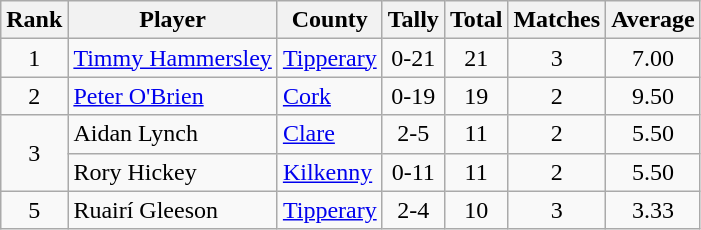<table class="wikitable">
<tr>
<th>Rank</th>
<th>Player</th>
<th>County</th>
<th>Tally</th>
<th>Total</th>
<th>Matches</th>
<th>Average</th>
</tr>
<tr>
<td rowspan=1 align=center>1</td>
<td><a href='#'>Timmy Hammersley</a></td>
<td><a href='#'>Tipperary</a></td>
<td align=center>0-21</td>
<td align=center>21</td>
<td align=center>3</td>
<td align=center>7.00</td>
</tr>
<tr>
<td rowspan=1 align=center>2</td>
<td><a href='#'>Peter O'Brien</a></td>
<td><a href='#'>Cork</a></td>
<td align=center>0-19</td>
<td align=center>19</td>
<td align=center>2</td>
<td align=center>9.50</td>
</tr>
<tr>
<td rowspan=2 align=center>3</td>
<td>Aidan Lynch</td>
<td><a href='#'>Clare</a></td>
<td align=center>2-5</td>
<td align=center>11</td>
<td align=center>2</td>
<td align=center>5.50</td>
</tr>
<tr>
<td>Rory Hickey</td>
<td><a href='#'>Kilkenny</a></td>
<td align=center>0-11</td>
<td align=center>11</td>
<td align=center>2</td>
<td align=center>5.50</td>
</tr>
<tr>
<td rowspan=1 align=center>5</td>
<td>Ruairí Gleeson</td>
<td><a href='#'>Tipperary</a></td>
<td align=center>2-4</td>
<td align=center>10</td>
<td align=center>3</td>
<td align=center>3.33</td>
</tr>
</table>
